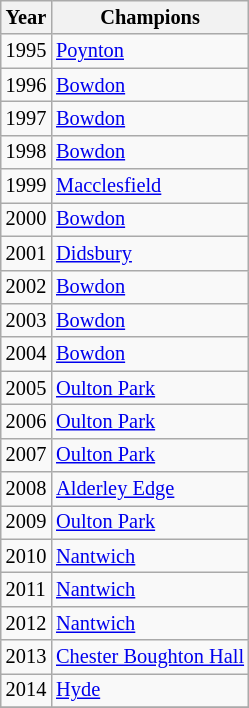<table class="wikitable" style="font-size:85%">
<tr>
<th>Year</th>
<th>Champions</th>
</tr>
<tr>
<td>1995</td>
<td><a href='#'>Poynton</a></td>
</tr>
<tr>
<td>1996</td>
<td><a href='#'>Bowdon</a></td>
</tr>
<tr>
<td>1997</td>
<td><a href='#'>Bowdon</a></td>
</tr>
<tr>
<td>1998</td>
<td><a href='#'>Bowdon</a></td>
</tr>
<tr>
<td>1999</td>
<td><a href='#'>Macclesfield</a></td>
</tr>
<tr>
<td>2000</td>
<td><a href='#'>Bowdon</a></td>
</tr>
<tr>
<td>2001</td>
<td><a href='#'>Didsbury</a></td>
</tr>
<tr>
<td>2002</td>
<td><a href='#'>Bowdon</a></td>
</tr>
<tr>
<td>2003</td>
<td><a href='#'>Bowdon</a></td>
</tr>
<tr>
<td>2004</td>
<td><a href='#'>Bowdon</a></td>
</tr>
<tr>
<td>2005</td>
<td><a href='#'>Oulton Park</a></td>
</tr>
<tr>
<td>2006</td>
<td><a href='#'>Oulton Park</a></td>
</tr>
<tr>
<td>2007</td>
<td><a href='#'>Oulton Park</a></td>
</tr>
<tr>
<td>2008</td>
<td><a href='#'>Alderley Edge</a></td>
</tr>
<tr>
<td>2009</td>
<td><a href='#'>Oulton Park</a></td>
</tr>
<tr>
<td>2010</td>
<td><a href='#'>Nantwich</a></td>
</tr>
<tr>
<td>2011</td>
<td><a href='#'>Nantwich</a></td>
</tr>
<tr>
<td>2012</td>
<td><a href='#'>Nantwich</a></td>
</tr>
<tr>
<td>2013</td>
<td><a href='#'>Chester Boughton Hall</a></td>
</tr>
<tr>
<td>2014</td>
<td><a href='#'>Hyde</a></td>
</tr>
<tr>
</tr>
</table>
